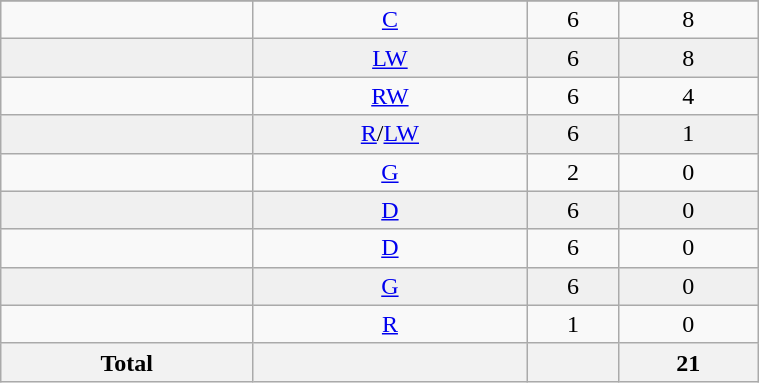<table class="wikitable sortable" width ="40%">
<tr align="center">
</tr>
<tr align="center" bgcolor="">
<td></td>
<td><a href='#'>C</a></td>
<td>6</td>
<td>8</td>
</tr>
<tr align="center" bgcolor="f0f0f0">
<td></td>
<td><a href='#'>LW</a></td>
<td>6</td>
<td>8</td>
</tr>
<tr align="center" bgcolor="">
<td></td>
<td><a href='#'>RW</a></td>
<td>6</td>
<td>4</td>
</tr>
<tr align="center" bgcolor="f0f0f0">
<td></td>
<td><a href='#'>R</a>/<a href='#'>LW</a></td>
<td>6</td>
<td>1</td>
</tr>
<tr align="center" bgcolor="">
<td></td>
<td><a href='#'>G</a></td>
<td>2</td>
<td>0</td>
</tr>
<tr align="center" bgcolor="f0f0f0">
<td></td>
<td><a href='#'>D</a></td>
<td>6</td>
<td>0</td>
</tr>
<tr align="center" bgcolor="">
<td></td>
<td><a href='#'>D</a></td>
<td>6</td>
<td>0</td>
</tr>
<tr align="center" bgcolor="f0f0f0">
<td></td>
<td><a href='#'>G</a></td>
<td>6</td>
<td>0</td>
</tr>
<tr align="center" bgcolor="">
<td></td>
<td><a href='#'>R</a></td>
<td>1</td>
<td>0</td>
</tr>
<tr>
<th>Total</th>
<th></th>
<th></th>
<th>21</th>
</tr>
</table>
